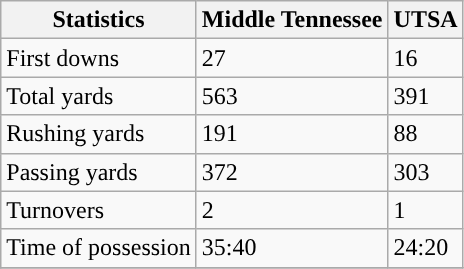<table class="wikitable">
<tr>
<th>Statistics</th>
<th>Middle Tennessee</th>
<th>UTSA</th>
</tr>
<tr>
<td>First downs</td>
<td>27</td>
<td>16</td>
</tr>
<tr>
<td>Total yards</td>
<td>563</td>
<td>391</td>
</tr>
<tr>
<td>Rushing yards</td>
<td>191</td>
<td>88</td>
</tr>
<tr>
<td>Passing yards</td>
<td>372</td>
<td>303</td>
</tr>
<tr>
<td>Turnovers</td>
<td>2</td>
<td>1</td>
</tr>
<tr>
<td>Time of possession</td>
<td>35:40</td>
<td>24:20</td>
</tr>
<tr>
</tr>
</table>
